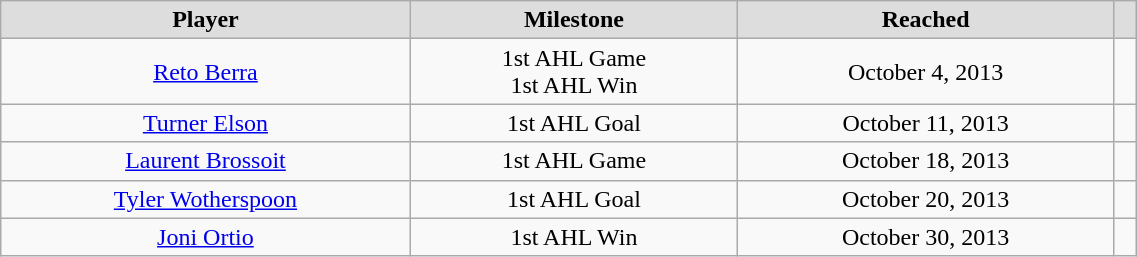<table class="wikitable" style="width:60%; text-align:center;">
<tr style="text-align:center; background:#ddd;">
<td><strong>Player</strong></td>
<td><strong>Milestone</strong></td>
<td><strong>Reached</strong></td>
<td></td>
</tr>
<tr>
<td><a href='#'>Reto Berra</a></td>
<td>1st AHL Game<br>1st AHL Win</td>
<td>October 4, 2013</td>
<td></td>
</tr>
<tr>
<td><a href='#'>Turner Elson</a></td>
<td>1st AHL Goal</td>
<td>October 11, 2013</td>
<td></td>
</tr>
<tr>
<td><a href='#'>Laurent Brossoit</a></td>
<td>1st AHL Game</td>
<td>October 18, 2013</td>
<td></td>
</tr>
<tr>
<td><a href='#'>Tyler Wotherspoon</a></td>
<td>1st AHL Goal</td>
<td>October 20, 2013</td>
<td></td>
</tr>
<tr>
<td><a href='#'>Joni Ortio</a></td>
<td>1st AHL Win</td>
<td>October 30, 2013</td>
<td></td>
</tr>
</table>
